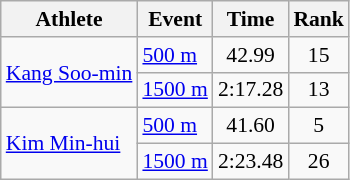<table class="wikitable" style="font-size:90%">
<tr>
<th>Athlete</th>
<th>Event</th>
<th>Time</th>
<th>Rank</th>
</tr>
<tr align=center>
<td align=left rowspan=2><a href='#'>Kang Soo-min</a></td>
<td align=left><a href='#'>500 m</a></td>
<td>42.99</td>
<td>15</td>
</tr>
<tr align=center>
<td align=left><a href='#'>1500 m</a></td>
<td>2:17.28</td>
<td>13</td>
</tr>
<tr align=center>
<td align=left rowspan=2><a href='#'>Kim Min-hui</a></td>
<td align=left><a href='#'>500 m</a></td>
<td>41.60</td>
<td>5</td>
</tr>
<tr align=center>
<td align=left><a href='#'>1500 m</a></td>
<td>2:23.48</td>
<td>26</td>
</tr>
</table>
